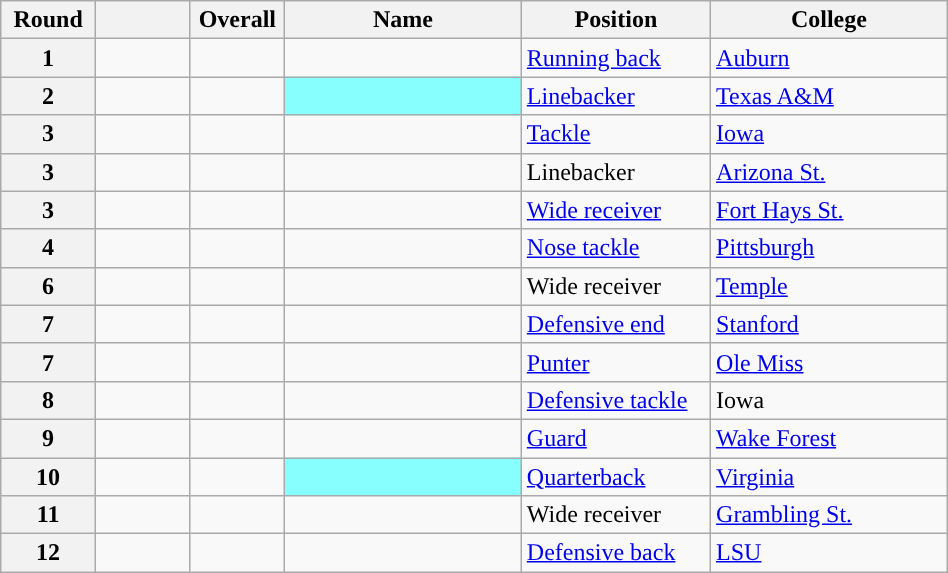<table class="wikitable sortable" style="width: 50%;">
<tr>
<th scope="col" style="width: 10%;">Round</th>
<th scope="col" style="width: 10%;"></th>
<th scope="col" style="width: 10%;">Overall</th>
<th scope="col" style="width: 25%;">Name</th>
<th scope="col" style="width: 20%;">Position</th>
<th scope="col" style="width: 25%;">College</th>
</tr>
<tr>
<th scope="row">1</th>
<td></td>
<td></td>
<td></td>
<td><a href='#'>Running back</a></td>
<td><a href='#'>Auburn</a></td>
</tr>
<tr>
<th scope="row">2</th>
<td></td>
<td></td>
<td style="background:#88FFFF;"> <sup></sup></td>
<td><a href='#'>Linebacker</a></td>
<td><a href='#'>Texas A&M</a></td>
</tr>
<tr>
<th scope="row">3</th>
<td></td>
<td></td>
<td></td>
<td><a href='#'>Tackle</a></td>
<td><a href='#'>Iowa</a></td>
</tr>
<tr>
<th scope="row">3</th>
<td></td>
<td></td>
<td></td>
<td>Linebacker</td>
<td><a href='#'>Arizona St.</a></td>
</tr>
<tr>
<th scope="row">3</th>
<td></td>
<td></td>
<td></td>
<td><a href='#'>Wide receiver</a></td>
<td><a href='#'>Fort Hays St.</a></td>
</tr>
<tr>
<th scope="row">4</th>
<td></td>
<td></td>
<td></td>
<td><a href='#'>Nose tackle</a></td>
<td><a href='#'>Pittsburgh</a></td>
</tr>
<tr>
<th scope="row">6</th>
<td></td>
<td></td>
<td></td>
<td>Wide receiver</td>
<td><a href='#'>Temple</a></td>
</tr>
<tr>
<th scope="row">7</th>
<td></td>
<td></td>
<td></td>
<td><a href='#'>Defensive end</a></td>
<td><a href='#'>Stanford</a></td>
</tr>
<tr>
<th scope="row">7</th>
<td></td>
<td></td>
<td></td>
<td><a href='#'>Punter</a></td>
<td><a href='#'>Ole Miss</a></td>
</tr>
<tr>
<th scope="row">8</th>
<td></td>
<td></td>
<td></td>
<td><a href='#'>Defensive tackle</a></td>
<td>Iowa</td>
</tr>
<tr>
<th scope="row">9</th>
<td></td>
<td></td>
<td></td>
<td><a href='#'>Guard</a></td>
<td><a href='#'>Wake Forest</a></td>
</tr>
<tr>
<th scope="row">10</th>
<td></td>
<td></td>
<td style="background:#88FFFF;"> <sup></sup></td>
<td><a href='#'>Quarterback</a></td>
<td><a href='#'>Virginia</a></td>
</tr>
<tr>
<th scope="row">11</th>
<td></td>
<td></td>
<td></td>
<td>Wide receiver</td>
<td><a href='#'>Grambling St.</a></td>
</tr>
<tr>
<th scope="row">12</th>
<td></td>
<td></td>
<td></td>
<td><a href='#'>Defensive back</a></td>
<td><a href='#'>LSU</a></td>
</tr>
</table>
